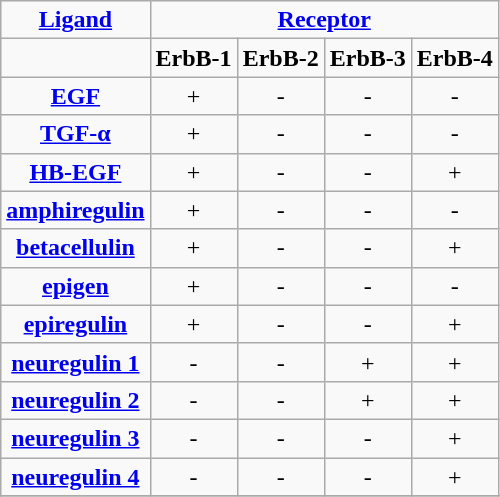<table class="wikitable" style="text-align:center">
<tr>
<td><strong><a href='#'>Ligand</a></strong></td>
<td colspan="4"><strong><a href='#'>Receptor</a></strong></td>
</tr>
<tr>
<td></td>
<td><strong>ErbB-1</strong></td>
<td><strong>ErbB-2</strong></td>
<td><strong>ErbB-3</strong></td>
<td><strong>ErbB-4</strong></td>
</tr>
<tr>
<td><strong><a href='#'>EGF</a></strong></td>
<td>+</td>
<td>-</td>
<td>-</td>
<td>-</td>
</tr>
<tr>
<td><strong><a href='#'>TGF-α</a></strong></td>
<td>+</td>
<td>-</td>
<td>-</td>
<td>-</td>
</tr>
<tr>
<td><strong><a href='#'>HB-EGF</a></strong></td>
<td>+</td>
<td>-</td>
<td>-</td>
<td>+</td>
</tr>
<tr>
<td><strong><a href='#'>amphiregulin</a></strong></td>
<td>+</td>
<td>-</td>
<td>-</td>
<td>-</td>
</tr>
<tr>
<td><strong><a href='#'>betacellulin</a></strong></td>
<td>+</td>
<td>-</td>
<td>-</td>
<td>+</td>
</tr>
<tr>
<td><strong><a href='#'>epigen</a></strong></td>
<td>+</td>
<td>-</td>
<td>-</td>
<td>-</td>
</tr>
<tr>
<td><strong><a href='#'>epiregulin</a></strong></td>
<td>+</td>
<td>-</td>
<td>-</td>
<td>+</td>
</tr>
<tr>
<td><strong><a href='#'>neuregulin 1</a></strong></td>
<td>-</td>
<td>-</td>
<td>+</td>
<td>+</td>
</tr>
<tr>
<td><strong><a href='#'>neuregulin 2</a></strong></td>
<td>-</td>
<td>-</td>
<td>+</td>
<td>+</td>
</tr>
<tr>
<td><strong><a href='#'>neuregulin 3</a></strong></td>
<td>-</td>
<td>-</td>
<td>-</td>
<td>+</td>
</tr>
<tr>
<td><strong><a href='#'>neuregulin 4</a></strong></td>
<td>-</td>
<td>-</td>
<td>-</td>
<td>+</td>
</tr>
<tr>
</tr>
</table>
